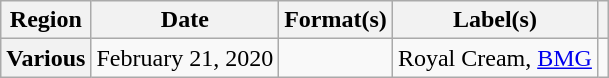<table class="wikitable plainrowheaders">
<tr>
<th scope="col">Region</th>
<th scope="col">Date</th>
<th scope="col">Format(s)</th>
<th scope="col">Label(s)</th>
<th scope="col"></th>
</tr>
<tr>
<th>Various</th>
<td>February 21, 2020</td>
<td></td>
<td>Royal Cream, <a href='#'>BMG</a></td>
<td style="text-align:center;"></td>
</tr>
</table>
